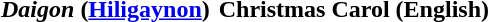<table cellpadding=2 style="margin:1em auto;">
<tr>
<th><em>Daigon</em> (<a href='#'>Hiligaynon</a>)<br></th>
<th>Christmas Carol (English)<br></th>
</tr>
<tr style="vertical-align:top; white-space:nowrap;">
<td></td>
<td></td>
</tr>
</table>
